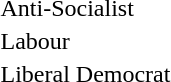<table style="margin-top:1em">
<tr>
<td> </td>
<td>Anti-Socialist</td>
</tr>
<tr>
<td width=20 > </td>
<td>Labour</td>
</tr>
<tr>
<td> </td>
<td>Liberal Democrat</td>
</tr>
</table>
